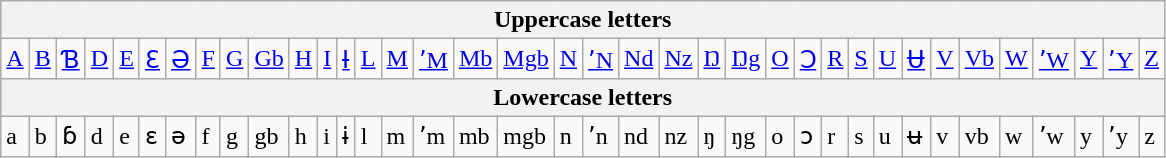<table class="wikitable">
<tr>
<th colspan="47">Uppercase letters</th>
</tr>
<tr>
<td><a href='#'>A</a></td>
<td><a href='#'>B</a></td>
<td><a href='#'>Ɓ</a></td>
<td><a href='#'>D</a></td>
<td><a href='#'>E</a></td>
<td><a href='#'>Ɛ</a></td>
<td><a href='#'>Ə</a></td>
<td><a href='#'>F</a></td>
<td><a href='#'>G</a></td>
<td><a href='#'>Gb</a></td>
<td><a href='#'>H</a></td>
<td><a href='#'>I</a></td>
<td><a href='#'>Ɨ</a></td>
<td><a href='#'>L</a></td>
<td><a href='#'>M</a></td>
<td><a href='#'>ʼM</a></td>
<td><a href='#'>Mb</a></td>
<td><a href='#'>Mgb</a></td>
<td><a href='#'>N</a></td>
<td><a href='#'>ʼN</a></td>
<td><a href='#'>Nd</a></td>
<td><a href='#'>Nz</a></td>
<td><a href='#'>Ŋ</a></td>
<td><a href='#'>Ŋg</a></td>
<td><a href='#'>O</a></td>
<td><a href='#'>Ɔ</a></td>
<td><a href='#'>R</a></td>
<td><a href='#'>S</a></td>
<td><a href='#'>U</a></td>
<td><a href='#'>Ʉ</a></td>
<td><a href='#'>V</a></td>
<td><a href='#'>Vb</a></td>
<td><a href='#'>W</a></td>
<td><a href='#'>ʼW</a></td>
<td><a href='#'>Y</a></td>
<td><a href='#'>ʼY</a></td>
<td><a href='#'>Z</a></td>
</tr>
<tr>
<th colspan="47">Lowercase letters</th>
</tr>
<tr>
<td>a</td>
<td>b</td>
<td>ɓ</td>
<td>d</td>
<td>e</td>
<td>ɛ</td>
<td>ə</td>
<td>f</td>
<td>g</td>
<td>gb</td>
<td>h</td>
<td>i</td>
<td>ɨ</td>
<td>l</td>
<td>m</td>
<td>ʼm</td>
<td>mb</td>
<td>mgb</td>
<td>n</td>
<td>ʼn</td>
<td>nd</td>
<td>nz</td>
<td>ŋ</td>
<td>ŋg</td>
<td>o</td>
<td>ɔ</td>
<td>r</td>
<td>s</td>
<td>u</td>
<td>ʉ</td>
<td>v</td>
<td>vb</td>
<td>w</td>
<td>ʼw</td>
<td>y</td>
<td>ʼy</td>
<td>z</td>
</tr>
</table>
